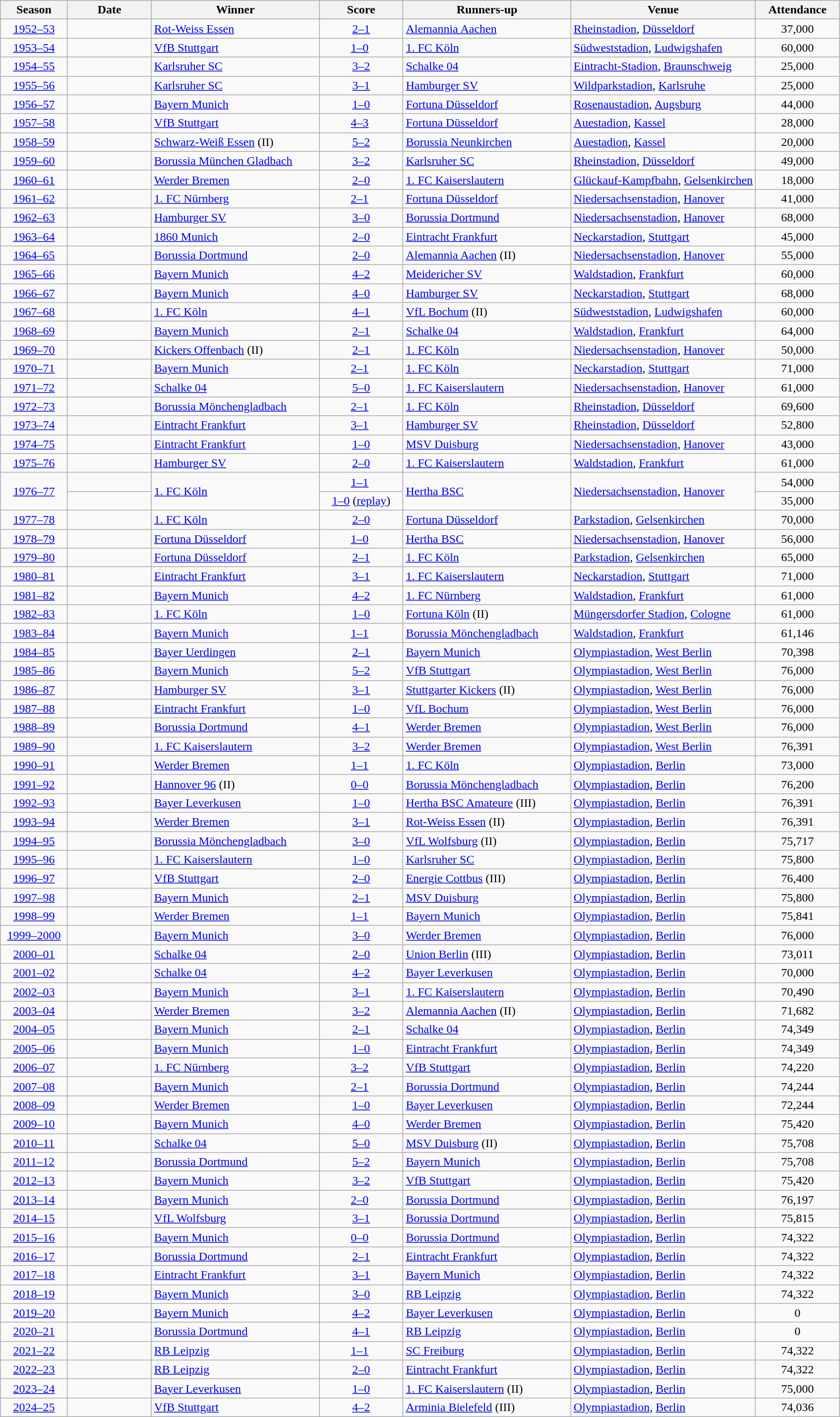<table class="wikitable sortable">
<tr>
<th style="width:8%">Season</th>
<th style="width:10%">Date</th>
<th style="width:20%">Winner</th>
<th class="unsortable" style="width:10%">Score</th>
<th style="width:20%">Runners-up</th>
<th style="width:22%">Venue</th>
<th style="width:10%">Attendance</th>
</tr>
<tr>
<td style="text-align:center"><a href='#'>1952–53</a></td>
<td style="text-align:center"></td>
<td data-sort-value="Essen, Rot-Weiss"><a href='#'>Rot-Weiss Essen</a></td>
<td style="text-align:center"><a href='#'>2–1</a></td>
<td data-sort-value="Aachen"><a href='#'>Alemannia Aachen</a></td>
<td><a href='#'>Rheinstadion</a>, <a href='#'>Düsseldorf</a></td>
<td style="text-align:center">37,000</td>
</tr>
<tr>
<td style="text-align:center"><a href='#'>1953–54</a></td>
<td style="text-align:center"></td>
<td data-sort-value="Stuttgart, Vfb"><a href='#'>VfB Stuttgart</a></td>
<td style="text-align:center"><a href='#'>1–0</a> </td>
<td data-sort-value="Koln, 1 Fc"><a href='#'>1. FC Köln</a></td>
<td><a href='#'>Südweststadion</a>, <a href='#'>Ludwigshafen</a></td>
<td style="text-align:center">60,000</td>
</tr>
<tr>
<td style="text-align:center"><a href='#'>1954–55</a></td>
<td style="text-align:center"></td>
<td data-sort-value="Karlsruhe"><a href='#'>Karlsruher SC</a></td>
<td style="text-align:center"><a href='#'>3–2</a></td>
<td data-sort-value="Schalke"><a href='#'>Schalke 04</a></td>
<td><a href='#'>Eintracht-Stadion</a>, <a href='#'>Braunschweig</a></td>
<td style="text-align:center">25,000</td>
</tr>
<tr>
<td style="text-align:center"><a href='#'>1955–56</a></td>
<td style="text-align:center"></td>
<td data-sort-value="Karlsruhe"><a href='#'>Karlsruher SC</a></td>
<td style="text-align:center"><a href='#'>3–1</a></td>
<td data-sort-value="Hamburg"><a href='#'>Hamburger SV</a></td>
<td><a href='#'>Wildparkstadion</a>, <a href='#'>Karlsruhe</a></td>
<td style="text-align:center">25,000</td>
</tr>
<tr>
<td style="text-align:center"><a href='#'>1956–57</a></td>
<td style="text-align:center"></td>
<td data-sort-value="Munich, Bayern"><a href='#'>Bayern Munich</a></td>
<td style="text-align:center"><a href='#'>1–0</a></td>
<td data-sort-value="Dusseldorf"><a href='#'>Fortuna Düsseldorf</a></td>
<td><a href='#'>Rosenaustadion</a>, <a href='#'>Augsburg</a></td>
<td style="text-align:center">44,000</td>
</tr>
<tr>
<td style="text-align:center"><a href='#'>1957–58</a></td>
<td style="text-align:center"></td>
<td data-sort-value="Stuttgart, Vfb"><a href='#'>VfB Stuttgart</a></td>
<td style="text-align:center"><a href='#'>4–3</a> </td>
<td data-sort-value="Dusseldorf"><a href='#'>Fortuna Düsseldorf</a></td>
<td><a href='#'>Auestadion</a>, <a href='#'>Kassel</a></td>
<td style="text-align:center">28,000</td>
</tr>
<tr>
<td style="text-align:center"><a href='#'>1958–59</a></td>
<td style="text-align:center"></td>
<td data-sort-value="Essen, Schwarz-Weiss"><a href='#'>Schwarz-Weiß Essen</a> (II)</td>
<td style="text-align:center"><a href='#'>5–2</a></td>
<td data-sort-value="Neunkirchen"><a href='#'>Borussia Neunkirchen</a></td>
<td><a href='#'>Auestadion</a>, <a href='#'>Kassel</a></td>
<td style="text-align:center">20,000</td>
</tr>
<tr>
<td style="text-align:center"><a href='#'>1959–60</a></td>
<td style="text-align:center"></td>
<td data-sort-value="Monchengladbach"><a href='#'>Borussia München Gladbach</a></td>
<td style="text-align:center"><a href='#'>3–2</a></td>
<td data-sort-value="Karlsruhe"><a href='#'>Karlsruher SC</a></td>
<td><a href='#'>Rheinstadion</a>, <a href='#'>Düsseldorf</a></td>
<td style="text-align:center">49,000</td>
</tr>
<tr>
<td style="text-align:center"><a href='#'>1960–61</a></td>
<td style="text-align:center"></td>
<td data-sort-value="Bremen"><a href='#'>Werder Bremen</a></td>
<td style="text-align:center"><a href='#'>2–0</a></td>
<td data-sort-value="Kaiserslautern"><a href='#'>1. FC Kaiserslautern</a></td>
<td><a href='#'>Glückauf-Kampfbahn</a>, <a href='#'>Gelsenkirchen</a></td>
<td style="text-align:center">18,000</td>
</tr>
<tr>
<td style="text-align:center"><a href='#'>1961–62</a></td>
<td style="text-align:center"></td>
<td data-sort-value="Nurnberg"><a href='#'>1. FC Nürnberg</a></td>
<td style="text-align:center"><a href='#'>2–1</a> </td>
<td data-sort-value="Dusseldorf"><a href='#'>Fortuna Düsseldorf</a></td>
<td><a href='#'>Niedersachsenstadion</a>, <a href='#'>Hanover</a></td>
<td style="text-align:center">41,000</td>
</tr>
<tr>
<td style="text-align:center"><a href='#'>1962–63</a></td>
<td style="text-align:center"></td>
<td data-sort-value="Hamburg"><a href='#'>Hamburger SV</a></td>
<td style="text-align:center"><a href='#'>3–0</a></td>
<td data-sort-value="Dortmund"><a href='#'>Borussia Dortmund</a></td>
<td><a href='#'>Niedersachsenstadion</a>, <a href='#'>Hanover</a></td>
<td style="text-align:center">68,000</td>
</tr>
<tr>
<td style="text-align:center"><a href='#'>1963–64</a></td>
<td style="text-align:center"></td>
<td data-sort-value="Munich, 1860"><a href='#'>1860 Munich</a></td>
<td style="text-align:center"><a href='#'>2–0</a></td>
<td data-sort-value="Frankfurt"><a href='#'>Eintracht Frankfurt</a></td>
<td><a href='#'>Neckarstadion</a>, <a href='#'>Stuttgart</a></td>
<td style="text-align:center">45,000</td>
</tr>
<tr>
<td style="text-align:center"><a href='#'>1964–65</a></td>
<td style="text-align:center"></td>
<td data-sort-value="Dortmund"><a href='#'>Borussia Dortmund</a></td>
<td style="text-align:center"><a href='#'>2–0</a></td>
<td data-sort-value="Aachen"><a href='#'>Alemannia Aachen</a> (II)</td>
<td><a href='#'>Niedersachsenstadion</a>, <a href='#'>Hanover</a></td>
<td style="text-align:center">55,000</td>
</tr>
<tr>
<td style="text-align:center"><a href='#'>1965–66</a></td>
<td style="text-align:center"></td>
<td data-sort-value="Munich, Bayern"><a href='#'>Bayern Munich</a></td>
<td style="text-align:center"><a href='#'>4–2</a></td>
<td data-sort-value="Duisburg"><a href='#'>Meidericher SV</a></td>
<td><a href='#'>Waldstadion</a>, <a href='#'>Frankfurt</a></td>
<td style="text-align:center">60,000</td>
</tr>
<tr>
<td style="text-align:center"><a href='#'>1966–67</a></td>
<td style="text-align:center"></td>
<td data-sort-value="Munich, Bayern"><a href='#'>Bayern Munich</a></td>
<td style="text-align:center"><a href='#'>4–0</a></td>
<td data-sort-value="Hamburg"><a href='#'>Hamburger SV</a></td>
<td><a href='#'>Neckarstadion</a>, <a href='#'>Stuttgart</a></td>
<td style="text-align:center">68,000</td>
</tr>
<tr>
<td style="text-align:center"><a href='#'>1967–68</a></td>
<td style="text-align:center"></td>
<td data-sort-value="Koln, 1 Fc"><a href='#'>1. FC Köln</a></td>
<td style="text-align:center"><a href='#'>4–1</a></td>
<td data-sort-value="Bochum"><a href='#'>VfL Bochum</a> (II)</td>
<td><a href='#'>Südweststadion</a>, <a href='#'>Ludwigshafen</a></td>
<td style="text-align:center">60,000</td>
</tr>
<tr>
<td style="text-align:center"><a href='#'>1968–69</a></td>
<td style="text-align:center"></td>
<td data-sort-value="Munich, Bayern"><a href='#'>Bayern Munich</a></td>
<td style="text-align:center"><a href='#'>2–1</a></td>
<td data-sort-value="Schalke"><a href='#'>Schalke 04</a></td>
<td><a href='#'>Waldstadion</a>, <a href='#'>Frankfurt</a></td>
<td style="text-align:center">64,000</td>
</tr>
<tr>
<td style="text-align:center"><a href='#'>1969–70</a></td>
<td style="text-align:center"></td>
<td data-sort-value="Offenbach"><a href='#'>Kickers Offenbach</a> (II)</td>
<td style="text-align:center"><a href='#'>2–1</a></td>
<td data-sort-value="Koln, 1 Fc"><a href='#'>1. FC Köln</a></td>
<td><a href='#'>Niedersachsenstadion</a>, <a href='#'>Hanover</a></td>
<td style="text-align:center">50,000</td>
</tr>
<tr>
<td style="text-align:center"><a href='#'>1970–71</a></td>
<td style="text-align:center"></td>
<td data-sort-value="Munich, Bayern"><a href='#'>Bayern Munich</a></td>
<td style="text-align:center"><a href='#'>2–1</a> </td>
<td data-sort-value="Koln, 1 Fc"><a href='#'>1. FC Köln</a></td>
<td><a href='#'>Neckarstadion</a>, <a href='#'>Stuttgart</a></td>
<td style="text-align:center">71,000</td>
</tr>
<tr>
<td style="text-align:center"><a href='#'>1971–72</a></td>
<td style="text-align:center"></td>
<td data-sort-value="Schalke"><a href='#'>Schalke 04</a></td>
<td style="text-align:center"><a href='#'>5–0</a></td>
<td data-sort-value="Kaiserslautern"><a href='#'>1. FC Kaiserslautern</a></td>
<td><a href='#'>Niedersachsenstadion</a>, <a href='#'>Hanover</a></td>
<td style="text-align:center">61,000</td>
</tr>
<tr>
<td style="text-align:center"><a href='#'>1972–73</a></td>
<td style="text-align:center"></td>
<td data-sort-value="Monchengladbach"><a href='#'>Borussia Mönchengladbach</a></td>
<td style="text-align:center"><a href='#'>2–1</a> </td>
<td data-sort-value="Koln"><a href='#'>1. FC Köln</a></td>
<td><a href='#'>Rheinstadion</a>, <a href='#'>Düsseldorf</a></td>
<td style="text-align:center">69,600</td>
</tr>
<tr>
<td style="text-align:center"><a href='#'>1973–74</a></td>
<td style="text-align:center"></td>
<td data-sort-value="Frankfurt"><a href='#'>Eintracht Frankfurt</a></td>
<td style="text-align:center"><a href='#'>3–1</a> </td>
<td data-sort-value="Hamburg"><a href='#'>Hamburger SV</a></td>
<td><a href='#'>Rheinstadion</a>, <a href='#'>Düsseldorf</a></td>
<td style="text-align:center">52,800</td>
</tr>
<tr>
<td style="text-align:center"><a href='#'>1974–75</a></td>
<td style="text-align:center"></td>
<td data-sort-value="Frankfurt"><a href='#'>Eintracht Frankfurt</a></td>
<td style="text-align:center"><a href='#'>1–0</a></td>
<td data-sort-value="Duisburg"><a href='#'>MSV Duisburg</a></td>
<td><a href='#'>Niedersachsenstadion</a>, <a href='#'>Hanover</a></td>
<td style="text-align:center">43,000</td>
</tr>
<tr>
<td style="text-align:center"><a href='#'>1975–76</a></td>
<td style="text-align:center"></td>
<td data-sort-value="Hamburg"><a href='#'>Hamburger SV</a></td>
<td style="text-align:center"><a href='#'>2–0</a></td>
<td data-sort-value="Kaiserslautern"><a href='#'>1. FC Kaiserslautern</a></td>
<td><a href='#'>Waldstadion</a>, <a href='#'>Frankfurt</a></td>
<td style="text-align:center">61,000</td>
</tr>
<tr>
<td rowspan="2" style="text-align:center"><a href='#'>1976–77</a></td>
<td style="text-align:center"></td>
<td data-sort-value="Koln, 1 Fc" rowspan="2"><a href='#'>1. FC Köln</a></td>
<td style="text-align:center"><a href='#'>1–1</a> </td>
<td data-sort-value="Berlin, Hertha" rowspan="2"><a href='#'>Hertha BSC</a></td>
<td rowspan="2"><a href='#'>Niedersachsenstadion</a>, <a href='#'>Hanover</a></td>
<td style="text-align:center">54,000</td>
</tr>
<tr>
<td style="text-align:center"></td>
<td style="text-align:center"><a href='#'>1–0</a> (<a href='#'>replay</a>)</td>
<td style="text-align:center">35,000</td>
</tr>
<tr>
<td style="text-align:center"><a href='#'>1977–78</a></td>
<td style="text-align:center"></td>
<td data-sort-value="Koln, 1 Fc"><a href='#'>1. FC Köln</a></td>
<td style="text-align:center"><a href='#'>2–0</a></td>
<td data-sort-value="Dusseldorf"><a href='#'>Fortuna Düsseldorf</a></td>
<td><a href='#'>Parkstadion</a>, <a href='#'>Gelsenkirchen</a></td>
<td style="text-align:center">70,000</td>
</tr>
<tr>
<td style="text-align:center"><a href='#'>1978–79</a></td>
<td style="text-align:center"></td>
<td data-sort-value="Dusseldorf"><a href='#'>Fortuna Düsseldorf</a></td>
<td style="text-align:center"><a href='#'>1–0</a> </td>
<td data-sort-value="Berlin, Hertha"><a href='#'>Hertha BSC</a></td>
<td><a href='#'>Niedersachsenstadion</a>, <a href='#'>Hanover</a></td>
<td style="text-align:center">56,000</td>
</tr>
<tr>
<td style="text-align:center"><a href='#'>1979–80</a></td>
<td style="text-align:center"></td>
<td data-sort-value="Dusseldorf"><a href='#'>Fortuna Düsseldorf</a></td>
<td style="text-align:center"><a href='#'>2–1</a></td>
<td data-sort-value="Koln, 1 Fc"><a href='#'>1. FC Köln</a></td>
<td><a href='#'>Parkstadion</a>, <a href='#'>Gelsenkirchen</a></td>
<td style="text-align:center">65,000</td>
</tr>
<tr>
<td style="text-align:center"><a href='#'>1980–81</a></td>
<td style="text-align:center"></td>
<td data-sort-value="Frankfurt"><a href='#'>Eintracht Frankfurt</a></td>
<td style="text-align:center"><a href='#'>3–1</a></td>
<td data-sort-value="Kaiserslautern"><a href='#'>1. FC Kaiserslautern</a></td>
<td><a href='#'>Neckarstadion</a>, <a href='#'>Stuttgart</a></td>
<td style="text-align:center">71,000</td>
</tr>
<tr>
<td style="text-align:center"><a href='#'>1981–82</a></td>
<td style="text-align:center"></td>
<td data-sort-value="Munich, Bayern"><a href='#'>Bayern Munich</a></td>
<td style="text-align:center"><a href='#'>4–2</a></td>
<td data-sort-value="Nurnberg"><a href='#'>1. FC Nürnberg</a></td>
<td><a href='#'>Waldstadion</a>, <a href='#'>Frankfurt</a></td>
<td style="text-align:center">61,000</td>
</tr>
<tr>
<td style="text-align:center"><a href='#'>1982–83</a></td>
<td style="text-align:center"></td>
<td data-sort-value="Koln, 1 Fc"><a href='#'>1. FC Köln</a></td>
<td style="text-align:center"><a href='#'>1–0</a></td>
<td data-sort-value="Koln, Fortuna"><a href='#'>Fortuna Köln</a> (II)</td>
<td><a href='#'>Müngersdorfer Stadion</a>, <a href='#'>Cologne</a></td>
<td style="text-align:center">61,000</td>
</tr>
<tr>
<td style="text-align:center"><a href='#'>1983–84</a></td>
<td style="text-align:center"></td>
<td data-sort-value="Munich, Bayern"><a href='#'>Bayern Munich</a></td>
<td style="text-align:center"><a href='#'>1–1</a> <br></td>
<td data-sort-value="Monchengladbach"><a href='#'>Borussia Mönchengladbach</a></td>
<td><a href='#'>Waldstadion</a>, <a href='#'>Frankfurt</a></td>
<td style="text-align:center">61,146</td>
</tr>
<tr>
<td style="text-align:center"><a href='#'>1984–85</a></td>
<td style="text-align:center"></td>
<td data-sort-value="Uerdingen"><a href='#'>Bayer Uerdingen</a></td>
<td style="text-align:center"><a href='#'>2–1</a></td>
<td data-sort-value="Munich, Bayern"><a href='#'>Bayern Munich</a></td>
<td><a href='#'>Olympiastadion</a>, <a href='#'>West Berlin</a></td>
<td style="text-align:center">70,398</td>
</tr>
<tr>
<td style="text-align:center"><a href='#'>1985–86</a></td>
<td style="text-align:center"></td>
<td data-sort-value="Munich, Bayern"><a href='#'>Bayern Munich</a></td>
<td style="text-align:center"><a href='#'>5–2</a></td>
<td data-sort-value="Stuttgart, Vfb"><a href='#'>VfB Stuttgart</a></td>
<td><a href='#'>Olympiastadion</a>, <a href='#'>West Berlin</a></td>
<td style="text-align:center">76,000</td>
</tr>
<tr>
<td style="text-align:center"><a href='#'>1986–87</a></td>
<td style="text-align:center"></td>
<td data-sort-value="Hamburg"><a href='#'>Hamburger SV</a></td>
<td style="text-align:center"><a href='#'>3–1</a></td>
<td data-sort-value="Stuttgart, Kickers"><a href='#'>Stuttgarter Kickers</a> (II)</td>
<td><a href='#'>Olympiastadion</a>, <a href='#'>West Berlin</a></td>
<td style="text-align:center">76,000</td>
</tr>
<tr>
<td style="text-align:center"><a href='#'>1987–88</a></td>
<td style="text-align:center"></td>
<td data-sort-value="Frankfurt"><a href='#'>Eintracht Frankfurt</a></td>
<td style="text-align:center"><a href='#'>1–0</a></td>
<td data-sort-value="Bochum"><a href='#'>VfL Bochum</a></td>
<td><a href='#'>Olympiastadion</a>, <a href='#'>West Berlin</a></td>
<td style="text-align:center">76,000</td>
</tr>
<tr>
<td style="text-align:center"><a href='#'>1988–89</a></td>
<td style="text-align:center"></td>
<td data-sort-value="Dortmund"><a href='#'>Borussia Dortmund</a></td>
<td style="text-align:center"><a href='#'>4–1</a></td>
<td data-sort-value="Bremen"><a href='#'>Werder Bremen</a></td>
<td><a href='#'>Olympiastadion</a>, <a href='#'>West Berlin</a></td>
<td style="text-align:center">76,000</td>
</tr>
<tr>
<td style="text-align:center"><a href='#'>1989–90</a></td>
<td style="text-align:center"></td>
<td data-sort-value="Kaiserslautern"><a href='#'>1. FC Kaiserslautern</a></td>
<td style="text-align:center"><a href='#'>3–2</a></td>
<td data-sort-value="Bremen"><a href='#'>Werder Bremen</a></td>
<td><a href='#'>Olympiastadion</a>, <a href='#'>West Berlin</a></td>
<td style="text-align:center">76,391</td>
</tr>
<tr>
<td style="text-align:center"><a href='#'>1990–91</a></td>
<td style="text-align:center"></td>
<td data-sort-value="Bremen"><a href='#'>Werder Bremen</a></td>
<td style="text-align:center"><a href='#'>1–1</a> <br></td>
<td data-sort-value="Koln, 1 Fc"><a href='#'>1. FC Köln</a></td>
<td><a href='#'>Olympiastadion</a>, <a href='#'>Berlin</a></td>
<td style="text-align:center">73,000</td>
</tr>
<tr>
<td style="text-align:center"><a href='#'>1991–92</a></td>
<td style="text-align:center"></td>
<td data-sort-value="Hannover"><a href='#'>Hannover 96</a> (II)</td>
<td style="text-align:center"><a href='#'>0–0</a> <br></td>
<td data-sort-value="Monchengladbach"><a href='#'>Borussia Mönchengladbach</a></td>
<td><a href='#'>Olympiastadion</a>, <a href='#'>Berlin</a></td>
<td style="text-align:center">76,200</td>
</tr>
<tr>
<td style="text-align:center"><a href='#'>1992–93</a></td>
<td style="text-align:center"></td>
<td data-sort-value="Leverkusen"><a href='#'>Bayer Leverkusen</a></td>
<td style="text-align:center"><a href='#'>1–0</a></td>
<td data-sort-value="Berlin, Hertha Amateure"><a href='#'>Hertha BSC Amateure</a> (III)</td>
<td><a href='#'>Olympiastadion</a>, <a href='#'>Berlin</a></td>
<td style="text-align:center">76,391</td>
</tr>
<tr>
<td style="text-align:center"><a href='#'>1993–94</a></td>
<td style="text-align:center"></td>
<td data-sort-value="Bremen"><a href='#'>Werder Bremen</a></td>
<td style="text-align:center"><a href='#'>3–1</a></td>
<td data-sort-value="Essen, Rot-Weiss"><a href='#'>Rot-Weiss Essen</a> (II)</td>
<td><a href='#'>Olympiastadion</a>, <a href='#'>Berlin</a></td>
<td style="text-align:center">76,391</td>
</tr>
<tr>
<td style="text-align:center"><a href='#'>1994–95</a></td>
<td style="text-align:center"></td>
<td data-sort-value="Monchengladbach"><a href='#'>Borussia Mönchengladbach</a></td>
<td style="text-align:center"><a href='#'>3–0</a></td>
<td data-sort-value="Wolfsburg"><a href='#'>VfL Wolfsburg</a> (II)</td>
<td><a href='#'>Olympiastadion</a>, <a href='#'>Berlin</a></td>
<td style="text-align:center">75,717</td>
</tr>
<tr>
<td style="text-align:center"><a href='#'>1995–96</a></td>
<td style="text-align:center"></td>
<td data-sort-value="Kaiserslautern"><a href='#'>1. FC Kaiserslautern</a></td>
<td style="text-align:center"><a href='#'>1–0</a></td>
<td data-sort-value="Karlsruhe"><a href='#'>Karlsruher SC</a></td>
<td><a href='#'>Olympiastadion</a>, <a href='#'>Berlin</a></td>
<td style="text-align:center">75,800</td>
</tr>
<tr>
<td style="text-align:center"><a href='#'>1996–97</a></td>
<td style="text-align:center"></td>
<td data-sort-value="Stuttgart, Vfb"><a href='#'>VfB Stuttgart</a></td>
<td style="text-align:center"><a href='#'>2–0</a></td>
<td data-sort-value="Cottbus"><a href='#'>Energie Cottbus</a> (III)</td>
<td><a href='#'>Olympiastadion</a>, <a href='#'>Berlin</a></td>
<td style="text-align:center">76,400</td>
</tr>
<tr>
<td style="text-align:center"><a href='#'>1997–98</a></td>
<td style="text-align:center"></td>
<td data-sort-value="Munich, Bayern"><a href='#'>Bayern Munich</a></td>
<td style="text-align:center"><a href='#'>2–1</a></td>
<td data-sort-value="Duisburg"><a href='#'>MSV Duisburg</a></td>
<td><a href='#'>Olympiastadion</a>, <a href='#'>Berlin</a></td>
<td style="text-align:center">75,800</td>
</tr>
<tr>
<td style="text-align:center"><a href='#'>1998–99</a></td>
<td style="text-align:center"></td>
<td data-sort-value="Bremen"><a href='#'>Werder Bremen</a></td>
<td style="text-align:center"><a href='#'>1–1</a> <br></td>
<td data-sort-value="Munich, Bayern"><a href='#'>Bayern Munich</a></td>
<td><a href='#'>Olympiastadion</a>, <a href='#'>Berlin</a></td>
<td style="text-align:center">75,841</td>
</tr>
<tr>
<td style="text-align:center"><a href='#'>1999–2000</a></td>
<td style="text-align:center"></td>
<td data-sort-value="Munich, Bayern"><a href='#'>Bayern Munich</a></td>
<td style="text-align:center"><a href='#'>3–0</a></td>
<td data-sort-value="Bremen"><a href='#'>Werder Bremen</a></td>
<td><a href='#'>Olympiastadion</a>, <a href='#'>Berlin</a></td>
<td style="text-align:center">76,000</td>
</tr>
<tr>
<td style="text-align:center"><a href='#'>2000–01</a></td>
<td style="text-align:center"></td>
<td data-sort-value="Schalke"><a href='#'>Schalke 04</a></td>
<td style="text-align:center"><a href='#'>2–0</a></td>
<td data-sort-value="Berlin, Union"><a href='#'>Union Berlin</a> (III)</td>
<td><a href='#'>Olympiastadion</a>, <a href='#'>Berlin</a></td>
<td style="text-align:center">73,011</td>
</tr>
<tr>
<td style="text-align:center"><a href='#'>2001–02</a></td>
<td style="text-align:center"></td>
<td data-sort-value="Schalke"><a href='#'>Schalke 04</a></td>
<td style="text-align:center"><a href='#'>4–2</a></td>
<td data-sort-value="Leverkusen"><a href='#'>Bayer Leverkusen</a></td>
<td><a href='#'>Olympiastadion</a>, <a href='#'>Berlin</a></td>
<td style="text-align:center">70,000</td>
</tr>
<tr>
<td style="text-align:center"><a href='#'>2002–03</a></td>
<td style="text-align:center"></td>
<td data-sort-value="Munich, Bayern"><a href='#'>Bayern Munich</a></td>
<td style="text-align:center"><a href='#'>3–1</a></td>
<td data-sort-value="Kaiserslautern"><a href='#'>1. FC Kaiserslautern</a></td>
<td><a href='#'>Olympiastadion</a>, <a href='#'>Berlin</a></td>
<td style="text-align:center">70,490</td>
</tr>
<tr>
<td style="text-align:center"><a href='#'>2003–04</a></td>
<td style="text-align:center"></td>
<td data-sort-value="Bremen"><a href='#'>Werder Bremen</a></td>
<td style="text-align:center"><a href='#'>3–2</a></td>
<td data-sort-value="Aachen"><a href='#'>Alemannia Aachen</a> (II)</td>
<td><a href='#'>Olympiastadion</a>, <a href='#'>Berlin</a></td>
<td style="text-align:center">71,682</td>
</tr>
<tr>
<td style="text-align:center"><a href='#'>2004–05</a></td>
<td style="text-align:center"></td>
<td data-sort-value="Munich, Bayern"><a href='#'>Bayern Munich</a></td>
<td style="text-align:center"><a href='#'>2–1</a></td>
<td data-sort-value="Schalke"><a href='#'>Schalke 04</a></td>
<td><a href='#'>Olympiastadion</a>, <a href='#'>Berlin</a></td>
<td style="text-align:center">74,349</td>
</tr>
<tr>
<td style="text-align:center"><a href='#'>2005–06</a></td>
<td style="text-align:center"></td>
<td data-sort-value="Munich, Bayern"><a href='#'>Bayern Munich</a></td>
<td style="text-align:center"><a href='#'>1–0</a></td>
<td data-sort-value="Frankfurt"><a href='#'>Eintracht Frankfurt</a></td>
<td><a href='#'>Olympiastadion</a>, <a href='#'>Berlin</a></td>
<td style="text-align:center">74,349</td>
</tr>
<tr>
<td style="text-align:center"><a href='#'>2006–07</a></td>
<td style="text-align:center"></td>
<td data-sort-value="Nurnberg"><a href='#'>1. FC Nürnberg</a></td>
<td style="text-align:center"><a href='#'>3–2</a> </td>
<td data-sort-value="Stuttgart, Vfb"><a href='#'>VfB Stuttgart</a></td>
<td><a href='#'>Olympiastadion</a>, <a href='#'>Berlin</a></td>
<td style="text-align:center">74,220</td>
</tr>
<tr>
<td style="text-align:center"><a href='#'>2007–08</a></td>
<td style="text-align:center"></td>
<td data-sort-value="Munich, Bayern"><a href='#'>Bayern Munich</a></td>
<td style="text-align:center"><a href='#'>2–1</a> </td>
<td data-sort-value="Dortmund"><a href='#'>Borussia Dortmund</a></td>
<td><a href='#'>Olympiastadion</a>, <a href='#'>Berlin</a></td>
<td style="text-align:center">74,244</td>
</tr>
<tr>
<td style="text-align:center"><a href='#'>2008–09</a></td>
<td style="text-align:center"></td>
<td data-sort-value="Bremen"><a href='#'>Werder Bremen</a></td>
<td style="text-align:center"><a href='#'>1–0</a></td>
<td data-sort-value="Leverkusen"><a href='#'>Bayer Leverkusen</a></td>
<td><a href='#'>Olympiastadion</a>, <a href='#'>Berlin</a></td>
<td style="text-align:center">72,244</td>
</tr>
<tr>
<td style="text-align:center"><a href='#'>2009–10</a></td>
<td style="text-align:center"></td>
<td data-sort-value="Munich, Bayern"><a href='#'>Bayern Munich</a></td>
<td style="text-align:center"><a href='#'>4–0</a></td>
<td data-sort-value="Bremen"><a href='#'>Werder Bremen</a></td>
<td><a href='#'>Olympiastadion</a>, <a href='#'>Berlin</a></td>
<td style="text-align:center">75,420</td>
</tr>
<tr>
<td style="text-align:center"><a href='#'>2010–11</a></td>
<td style="text-align:center"></td>
<td data-sort-value="Schalke"><a href='#'>Schalke 04</a></td>
<td style="text-align:center"><a href='#'>5–0</a></td>
<td data-sort-value="Duisburg"><a href='#'>MSV Duisburg</a> (II)</td>
<td><a href='#'>Olympiastadion</a>, <a href='#'>Berlin</a></td>
<td style="text-align:center">75,708</td>
</tr>
<tr>
<td style="text-align:center"><a href='#'>2011–12</a></td>
<td style="text-align:center"></td>
<td data-sort-value="Dortmund"><a href='#'>Borussia Dortmund</a></td>
<td style="text-align:center"><a href='#'>5–2</a></td>
<td data-sort-value="Munich, Bayern"><a href='#'>Bayern Munich</a></td>
<td><a href='#'>Olympiastadion</a>, <a href='#'>Berlin</a></td>
<td style="text-align:center">75,708</td>
</tr>
<tr>
<td style="text-align:center"><a href='#'>2012–13</a></td>
<td style="text-align:center"></td>
<td data-sort-value="Munich, Bayern"><a href='#'>Bayern Munich</a></td>
<td style="text-align:center"><a href='#'>3–2</a></td>
<td data-sort-value="Stuttgart, Vfb"><a href='#'>VfB Stuttgart</a></td>
<td><a href='#'>Olympiastadion</a>, <a href='#'>Berlin</a></td>
<td style="text-align:center">75,420</td>
</tr>
<tr>
<td style="text-align:center"><a href='#'>2013–14</a></td>
<td style="text-align:center"></td>
<td data-sort-value="Munich, Bayern"><a href='#'>Bayern Munich</a></td>
<td style="text-align:center"><a href='#'>2–0</a> </td>
<td data-sort-value="Dortmund"><a href='#'>Borussia Dortmund</a></td>
<td><a href='#'>Olympiastadion</a>, <a href='#'>Berlin</a></td>
<td style="text-align:center">76,197</td>
</tr>
<tr>
<td style="text-align:center"><a href='#'>2014–15</a></td>
<td style="text-align:center"></td>
<td data-sort-value="Wolfsburg"><a href='#'>VfL Wolfsburg</a></td>
<td style="text-align:center"><a href='#'>3–1</a></td>
<td data-sort-value="Dortmund"><a href='#'>Borussia Dortmund</a></td>
<td><a href='#'>Olympiastadion</a>, <a href='#'>Berlin</a></td>
<td style="text-align:center">75,815</td>
</tr>
<tr>
<td style="text-align:center"><a href='#'>2015–16</a></td>
<td style="text-align:center"></td>
<td data-sort-value="Munich, Bayern"><a href='#'>Bayern Munich</a></td>
<td style="text-align:center"><a href='#'>0–0</a> <br></td>
<td data-sort-value="Dortmund"><a href='#'>Borussia Dortmund</a></td>
<td><a href='#'>Olympiastadion</a>, <a href='#'>Berlin</a></td>
<td style="text-align:center">74,322</td>
</tr>
<tr>
<td style="text-align:center"><a href='#'>2016–17</a></td>
<td style="text-align:center"></td>
<td data-sort-value="Dortmund"><a href='#'>Borussia Dortmund</a></td>
<td style="text-align:center"><a href='#'>2–1</a></td>
<td data-sort-value="Frankfurt"><a href='#'>Eintracht Frankfurt</a></td>
<td><a href='#'>Olympiastadion</a>, <a href='#'>Berlin</a></td>
<td style="text-align:center">74,322</td>
</tr>
<tr>
<td style="text-align:center"><a href='#'>2017–18</a></td>
<td style="text-align:center"></td>
<td data-sort-value="Frankfurt"><a href='#'>Eintracht Frankfurt</a></td>
<td style="text-align:center"><a href='#'>3–1</a></td>
<td data-sort-value="Munich, Bayern"><a href='#'>Bayern Munich</a></td>
<td><a href='#'>Olympiastadion</a>, <a href='#'>Berlin</a></td>
<td style="text-align:center">74,322</td>
</tr>
<tr>
<td style="text-align:center"><a href='#'>2018–19</a></td>
<td style="text-align:center"></td>
<td data-sort-value="Munich, Bayern"><a href='#'>Bayern Munich</a></td>
<td style="text-align:center"><a href='#'>3–0</a></td>
<td data-sort-value="Leipzig"><a href='#'>RB Leipzig</a></td>
<td><a href='#'>Olympiastadion</a>, <a href='#'>Berlin</a></td>
<td style="text-align:center">74,322</td>
</tr>
<tr>
<td style="text-align:center"><a href='#'>2019–20</a></td>
<td style="text-align:center"></td>
<td data-sort-value="Munich, Bayern"><a href='#'>Bayern Munich</a></td>
<td style="text-align:center"><a href='#'>4–2</a></td>
<td data-sort-value="Leverkusen"><a href='#'>Bayer Leverkusen</a></td>
<td><a href='#'>Olympiastadion</a>, <a href='#'>Berlin</a></td>
<td style="text-align:center">0</td>
</tr>
<tr>
<td style="text-align:center"><a href='#'>2020–21</a></td>
<td style="text-align:center"></td>
<td data-sort-value="Dortmund"><a href='#'>Borussia Dortmund</a></td>
<td style="text-align:center"><a href='#'>4–1</a></td>
<td data-sort-value="Leipzig"><a href='#'>RB Leipzig</a></td>
<td><a href='#'>Olympiastadion</a>, <a href='#'>Berlin</a></td>
<td style="text-align:center">0</td>
</tr>
<tr>
<td style="text-align:center"><a href='#'>2021–22</a></td>
<td style="text-align:center"></td>
<td data-sort-value="Leipzig"><a href='#'>RB Leipzig</a></td>
<td style="text-align:center"><a href='#'>1–1</a> <br></td>
<td data-sort-value="Freiburg"><a href='#'>SC Freiburg</a></td>
<td><a href='#'>Olympiastadion</a>, <a href='#'>Berlin</a></td>
<td style="text-align:center">74,322</td>
</tr>
<tr>
<td style="text-align:center"><a href='#'>2022–23</a></td>
<td style="text-align:center"></td>
<td data-sort-value="Leipzig"><a href='#'>RB Leipzig</a></td>
<td style="text-align:center"><a href='#'>2–0</a></td>
<td data-sort-value="Frankfurt"><a href='#'>Eintracht Frankfurt</a></td>
<td><a href='#'>Olympiastadion</a>, <a href='#'>Berlin</a></td>
<td style="text-align:center">74,322</td>
</tr>
<tr>
<td style="text-align:center"><a href='#'>2023–24</a></td>
<td style="text-align:center"></td>
<td data-sort-value="Leipzig"><a href='#'>Bayer Leverkusen</a></td>
<td style="text-align:center"><a href='#'>1–0</a></td>
<td data-sort-value="Frankfurt"><a href='#'>1. FC Kaiserslautern</a> (II)</td>
<td><a href='#'>Olympiastadion</a>, <a href='#'>Berlin</a></td>
<td style="text-align:center">75,000</td>
</tr>
<tr>
<td style="text-align:center"><a href='#'>2024–25</a></td>
<td style="text-align:center"></td>
<td data-sort-value="Leipzig"><a href='#'>VfB Stuttgart</a></td>
<td style="text-align:center"><a href='#'>4–2</a></td>
<td data-sort-value="Frankfurt"><a href='#'>Arminia Bielefeld</a> (III)</td>
<td><a href='#'>Olympiastadion</a>, <a href='#'>Berlin</a></td>
<td style="text-align:center">74,036</td>
</tr>
</table>
